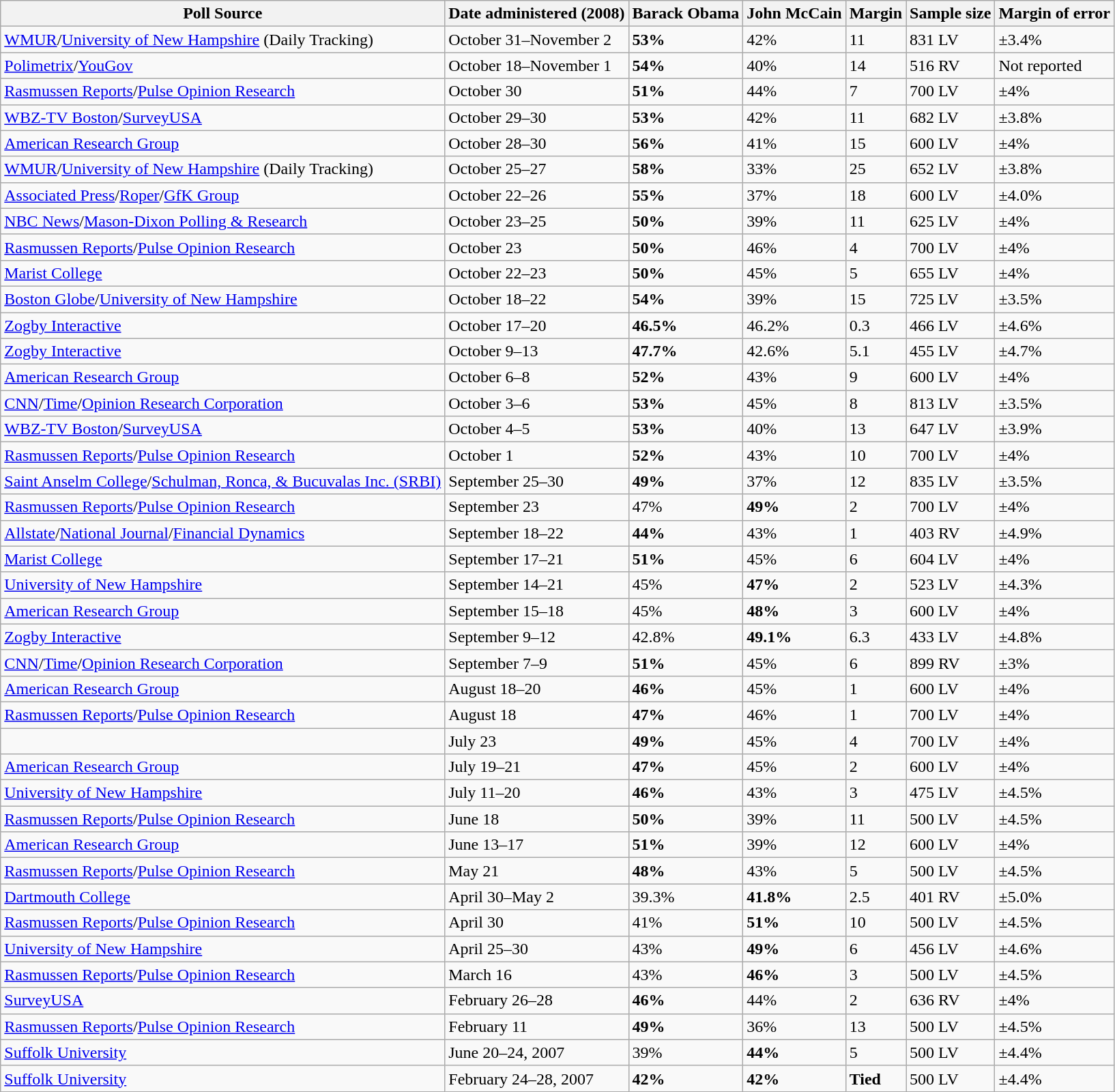<table class="wikitable collapsible">
<tr>
<th>Poll Source</th>
<th>Date administered (2008)</th>
<th>Barack Obama</th>
<th>John McCain</th>
<th>Margin</th>
<th>Sample size</th>
<th>Margin of error</th>
</tr>
<tr>
<td><a href='#'>WMUR</a>/<a href='#'>University of New Hampshire</a> (Daily Tracking)</td>
<td>October 31–November 2</td>
<td><strong>53%</strong></td>
<td>42%</td>
<td>11</td>
<td>831 LV</td>
<td>±3.4%</td>
</tr>
<tr>
<td><a href='#'>Polimetrix</a>/<a href='#'>YouGov</a></td>
<td>October 18–November 1</td>
<td><strong>54%</strong></td>
<td>40%</td>
<td>14</td>
<td>516 RV</td>
<td>Not reported</td>
</tr>
<tr>
<td><a href='#'>Rasmussen Reports</a>/<a href='#'>Pulse Opinion Research</a></td>
<td>October 30</td>
<td><strong>51%</strong></td>
<td>44%</td>
<td>7</td>
<td>700 LV</td>
<td>±4%</td>
</tr>
<tr>
<td><a href='#'>WBZ-TV Boston</a>/<a href='#'>SurveyUSA</a></td>
<td>October 29–30</td>
<td><strong>53%</strong></td>
<td>42%</td>
<td>11</td>
<td>682 LV</td>
<td>±3.8%</td>
</tr>
<tr>
<td><a href='#'>American Research Group</a></td>
<td>October 28–30</td>
<td><strong>56%</strong></td>
<td>41%</td>
<td>15</td>
<td>600 LV</td>
<td>±4%</td>
</tr>
<tr>
<td><a href='#'>WMUR</a>/<a href='#'>University of New Hampshire</a> (Daily Tracking)</td>
<td>October 25–27</td>
<td><strong>58%</strong></td>
<td>33%</td>
<td>25</td>
<td>652 LV</td>
<td>±3.8%</td>
</tr>
<tr>
<td><a href='#'>Associated Press</a>/<a href='#'>Roper</a>/<a href='#'>GfK Group</a></td>
<td>October 22–26</td>
<td><strong>55%</strong></td>
<td>37%</td>
<td>18</td>
<td>600 LV</td>
<td>±4.0%</td>
</tr>
<tr>
<td><a href='#'>NBC News</a>/<a href='#'>Mason-Dixon Polling & Research</a></td>
<td>October 23–25</td>
<td><strong>50%</strong></td>
<td>39%</td>
<td>11</td>
<td>625 LV</td>
<td>±4%</td>
</tr>
<tr>
<td><a href='#'>Rasmussen Reports</a>/<a href='#'>Pulse Opinion Research</a></td>
<td>October 23</td>
<td><strong>50%</strong></td>
<td>46%</td>
<td>4</td>
<td>700 LV</td>
<td>±4%</td>
</tr>
<tr>
<td><a href='#'>Marist College</a></td>
<td>October 22–23</td>
<td><strong>50%</strong></td>
<td>45%</td>
<td>5</td>
<td>655 LV</td>
<td>±4%</td>
</tr>
<tr>
<td><a href='#'>Boston Globe</a>/<a href='#'>University of New Hampshire</a></td>
<td>October 18–22</td>
<td><strong>54%</strong></td>
<td>39%</td>
<td>15</td>
<td>725 LV</td>
<td>±3.5%</td>
</tr>
<tr>
<td><a href='#'>Zogby Interactive</a></td>
<td>October 17–20</td>
<td><strong>46.5%</strong></td>
<td>46.2%</td>
<td>0.3</td>
<td>466 LV</td>
<td>±4.6%</td>
</tr>
<tr>
<td><a href='#'>Zogby Interactive</a></td>
<td>October 9–13</td>
<td><strong>47.7%</strong></td>
<td>42.6%</td>
<td>5.1</td>
<td>455 LV</td>
<td>±4.7%</td>
</tr>
<tr>
<td><a href='#'>American Research Group</a></td>
<td>October 6–8</td>
<td><strong>52%</strong></td>
<td>43%</td>
<td>9</td>
<td>600 LV</td>
<td>±4%</td>
</tr>
<tr>
<td><a href='#'>CNN</a>/<a href='#'>Time</a>/<a href='#'>Opinion Research Corporation</a></td>
<td>October 3–6</td>
<td><strong>53%</strong></td>
<td>45%</td>
<td>8</td>
<td>813 LV</td>
<td>±3.5%</td>
</tr>
<tr>
<td><a href='#'>WBZ-TV Boston</a>/<a href='#'>SurveyUSA</a></td>
<td>October 4–5</td>
<td><strong>53%</strong></td>
<td>40%</td>
<td>13</td>
<td>647 LV</td>
<td>±3.9%</td>
</tr>
<tr>
<td><a href='#'>Rasmussen Reports</a>/<a href='#'>Pulse Opinion Research</a></td>
<td>October 1</td>
<td><strong>52%</strong></td>
<td>43%</td>
<td>10</td>
<td>700 LV</td>
<td>±4%</td>
</tr>
<tr>
<td><a href='#'>Saint Anselm College</a>/<a href='#'>Schulman, Ronca, & Bucuvalas Inc. (SRBI)</a></td>
<td>September 25–30</td>
<td><strong>49%</strong></td>
<td>37%</td>
<td>12</td>
<td>835 LV</td>
<td>±3.5%</td>
</tr>
<tr>
<td><a href='#'>Rasmussen Reports</a>/<a href='#'>Pulse Opinion Research</a></td>
<td>September 23</td>
<td>47%</td>
<td><strong>49%</strong></td>
<td>2</td>
<td>700 LV</td>
<td>±4%</td>
</tr>
<tr>
<td><a href='#'>Allstate</a>/<a href='#'>National Journal</a>/<a href='#'>Financial Dynamics</a></td>
<td>September 18–22</td>
<td><strong>44%</strong></td>
<td>43%</td>
<td>1</td>
<td>403 RV</td>
<td>±4.9%</td>
</tr>
<tr>
<td><a href='#'>Marist College</a></td>
<td>September 17–21</td>
<td><strong>51%</strong></td>
<td>45%</td>
<td>6</td>
<td>604 LV</td>
<td>±4%</td>
</tr>
<tr>
<td><a href='#'>University of New Hampshire</a></td>
<td>September 14–21</td>
<td>45%</td>
<td><strong>47%</strong></td>
<td>2</td>
<td>523 LV</td>
<td>±4.3%</td>
</tr>
<tr>
<td><a href='#'>American Research Group</a></td>
<td>September 15–18</td>
<td>45%</td>
<td><strong>48%</strong></td>
<td>3</td>
<td>600 LV</td>
<td>±4%</td>
</tr>
<tr>
<td><a href='#'>Zogby Interactive</a></td>
<td>September 9–12</td>
<td>42.8%</td>
<td><strong>49.1%</strong></td>
<td>6.3</td>
<td>433 LV</td>
<td>±4.8%</td>
</tr>
<tr>
<td><a href='#'>CNN</a>/<a href='#'>Time</a>/<a href='#'>Opinion Research Corporation</a></td>
<td>September 7–9</td>
<td><strong>51%</strong></td>
<td>45%</td>
<td>6</td>
<td>899 RV</td>
<td>±3%</td>
</tr>
<tr>
<td><a href='#'>American Research Group</a></td>
<td>August 18–20</td>
<td><strong>46%</strong></td>
<td>45%</td>
<td>1</td>
<td>600 LV</td>
<td>±4%</td>
</tr>
<tr>
<td><a href='#'>Rasmussen Reports</a>/<a href='#'>Pulse Opinion Research</a></td>
<td>August 18</td>
<td><strong>47%</strong></td>
<td>46%</td>
<td>1</td>
<td>700 LV</td>
<td>±4%</td>
</tr>
<tr>
<td></td>
<td>July 23</td>
<td><strong>49%</strong></td>
<td>45%</td>
<td>4</td>
<td>700 LV</td>
<td>±4%</td>
</tr>
<tr>
<td><a href='#'>American Research Group</a></td>
<td>July 19–21</td>
<td><strong>47%</strong></td>
<td>45%</td>
<td>2</td>
<td>600 LV</td>
<td>±4%</td>
</tr>
<tr>
<td><a href='#'>University of New Hampshire</a></td>
<td>July 11–20</td>
<td><strong>46%</strong></td>
<td>43%</td>
<td>3</td>
<td>475 LV</td>
<td>±4.5%</td>
</tr>
<tr>
<td><a href='#'>Rasmussen Reports</a>/<a href='#'>Pulse Opinion Research</a></td>
<td>June 18</td>
<td><strong>50%</strong></td>
<td>39%</td>
<td>11</td>
<td>500 LV</td>
<td>±4.5%</td>
</tr>
<tr>
<td><a href='#'>American Research Group</a></td>
<td>June 13–17</td>
<td><strong>51%</strong></td>
<td>39%</td>
<td>12</td>
<td>600 LV</td>
<td>±4%</td>
</tr>
<tr>
<td><a href='#'>Rasmussen Reports</a>/<a href='#'>Pulse Opinion Research</a></td>
<td>May 21</td>
<td><strong>48%</strong></td>
<td>43%</td>
<td>5</td>
<td>500 LV</td>
<td>±4.5%</td>
</tr>
<tr>
<td><a href='#'>Dartmouth College</a></td>
<td>April 30–May 2</td>
<td>39.3%</td>
<td><strong>41.8%</strong></td>
<td>2.5</td>
<td>401 RV</td>
<td>±5.0%</td>
</tr>
<tr>
<td><a href='#'>Rasmussen Reports</a>/<a href='#'>Pulse Opinion Research</a></td>
<td>April 30</td>
<td>41%</td>
<td><strong>51%</strong></td>
<td>10</td>
<td>500 LV</td>
<td>±4.5%</td>
</tr>
<tr>
<td><a href='#'>University of New Hampshire</a></td>
<td>April 25–30</td>
<td>43%</td>
<td><strong>49%</strong></td>
<td>6</td>
<td>456 LV</td>
<td>±4.6%</td>
</tr>
<tr>
<td><a href='#'>Rasmussen Reports</a>/<a href='#'>Pulse Opinion Research</a></td>
<td>March 16</td>
<td>43%</td>
<td><strong>46%</strong></td>
<td>3</td>
<td>500 LV</td>
<td>±4.5%</td>
</tr>
<tr>
<td><a href='#'>SurveyUSA</a></td>
<td>February 26–28</td>
<td><strong>46%</strong></td>
<td>44%</td>
<td>2</td>
<td>636 RV</td>
<td>±4%</td>
</tr>
<tr>
<td><a href='#'>Rasmussen Reports</a>/<a href='#'>Pulse Opinion Research</a></td>
<td>February 11</td>
<td><strong>49%</strong></td>
<td>36%</td>
<td>13</td>
<td>500 LV</td>
<td>±4.5%</td>
</tr>
<tr>
<td><a href='#'>Suffolk University</a></td>
<td>June 20–24, 2007</td>
<td>39%</td>
<td><strong>44%</strong></td>
<td>5</td>
<td>500 LV</td>
<td>±4.4%</td>
</tr>
<tr>
<td><a href='#'>Suffolk University</a></td>
<td>February 24–28, 2007</td>
<td><strong>42%</strong></td>
<td><strong>42%</strong></td>
<td><strong>Tied</strong></td>
<td>500 LV</td>
<td>±4.4%</td>
</tr>
</table>
